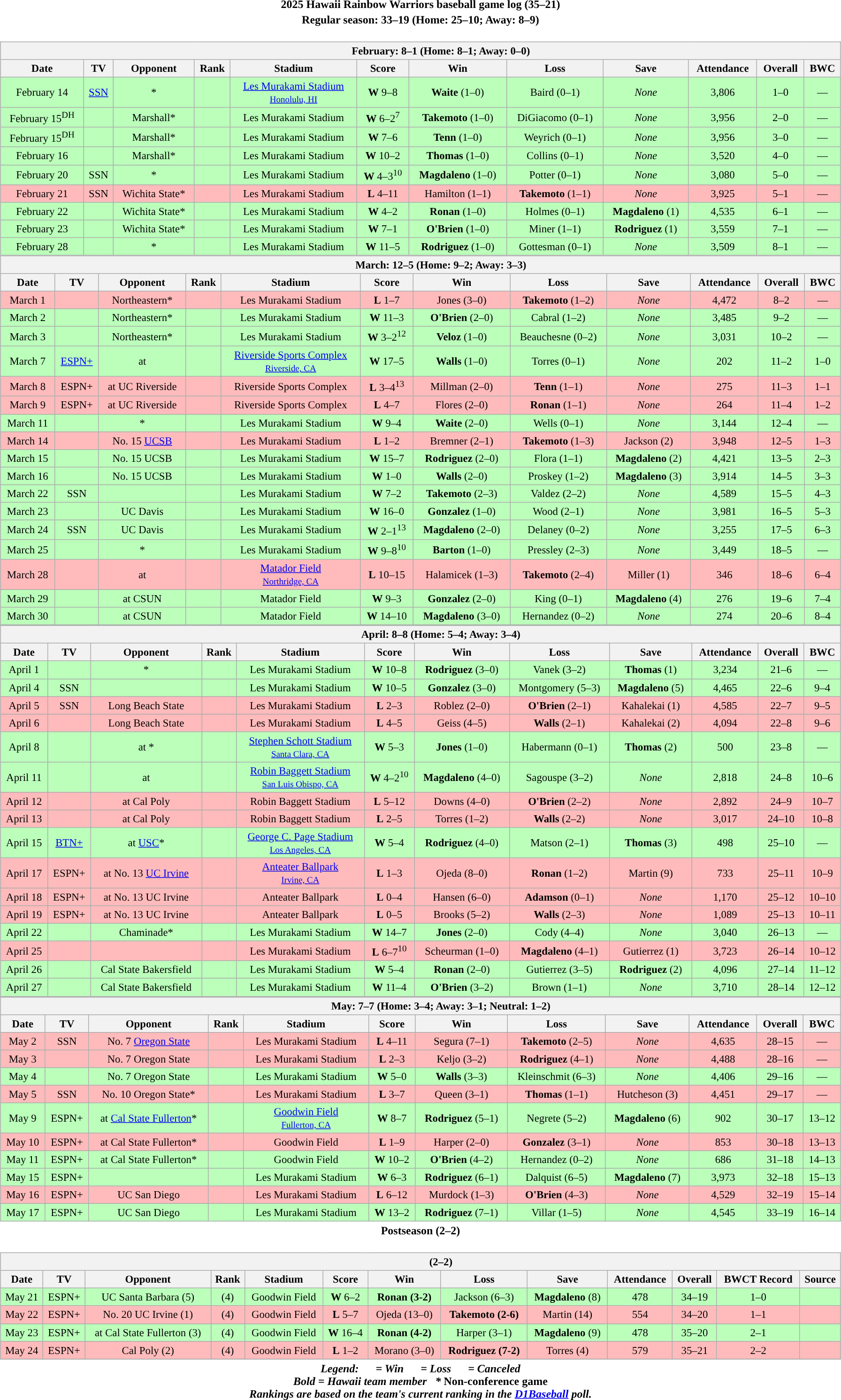<table class="toccolours" width=95% style="clear:both; margin:1.5em auto; text-align:center;">
<tr>
<th colspan=2>2025 Hawaii Rainbow Warriors baseball game log (35–21)</th>
</tr>
<tr>
<th colspan=2>Regular season: 33–19 (Home: 25–10; Away: 8–9)</th>
</tr>
<tr valign="top">
<td><br><table class="wikitable collapsible collapsed" style="margin:auto; width:100%; text-align:center; font-size:95%">
<tr>
<th colspan=12 style="padding-left:4em;">February: 8–1 (Home: 8–1; Away: 0–0)</th>
</tr>
<tr>
<th bgcolor="#DDDDFF">Date</th>
<th bgcolor="#DDDDFF">TV</th>
<th bgcolor="#DDDDFF">Opponent</th>
<th bgcolor="#DDDDFF">Rank</th>
<th bgcolor="#DDDDFF">Stadium</th>
<th bgcolor="#DDDDFF">Score</th>
<th bgcolor="#DDDDFF">Win</th>
<th bgcolor="#DDDDFF">Loss</th>
<th bgcolor="#DDDDFF">Save</th>
<th bgcolor="#DDDDFF">Attendance</th>
<th bgcolor="#DDDDFF">Overall</th>
<th bgcolor="#DDDDFF">BWC</th>
</tr>
<tr bgcolor="bbffbb">
<td>February 14</td>
<td><a href='#'>SSN</a></td>
<td>*</td>
<td></td>
<td><a href='#'>Les Murakami Stadium</a><br><small><a href='#'>Honolulu, HI</a></small></td>
<td><strong>W</strong> 9–8</td>
<td><strong>Waite</strong> (1–0)</td>
<td>Baird (0–1)</td>
<td><em>None</em></td>
<td>3,806</td>
<td>1–0</td>
<td>—</td>
</tr>
<tr bgcolor="bbffbb">
<td>February 15<sup>DH</sup></td>
<td></td>
<td>Marshall*</td>
<td></td>
<td>Les Murakami Stadium</td>
<td><strong>W</strong> 6–2<sup>7</sup></td>
<td><strong>Takemoto</strong> (1–0)</td>
<td>DiGiacomo (0–1)</td>
<td><em>None</em></td>
<td>3,956</td>
<td>2–0</td>
<td>—</td>
</tr>
<tr bgcolor="bbffbb">
<td>February 15<sup>DH</sup></td>
<td></td>
<td>Marshall*</td>
<td></td>
<td>Les Murakami Stadium</td>
<td><strong>W</strong> 7–6</td>
<td><strong>Tenn</strong> (1–0)</td>
<td>Weyrich (0–1)</td>
<td><em>None</em></td>
<td>3,956</td>
<td>3–0</td>
<td>—</td>
</tr>
<tr bgcolor="bbffbb">
<td>February 16</td>
<td></td>
<td>Marshall*</td>
<td></td>
<td>Les Murakami Stadium</td>
<td><strong>W</strong> 10–2</td>
<td><strong>Thomas</strong> (1–0)</td>
<td>Collins (0–1)</td>
<td><em>None</em></td>
<td>3,520</td>
<td>4–0</td>
<td>—</td>
</tr>
<tr bgcolor="bbffbb">
<td>February 20</td>
<td>SSN</td>
<td>*</td>
<td></td>
<td>Les Murakami Stadium</td>
<td><strong>W</strong> 4–3<sup>10</sup></td>
<td><strong>Magdaleno</strong> (1–0)</td>
<td>Potter (0–1)</td>
<td><em>None</em></td>
<td>3,080</td>
<td>5–0</td>
<td>—</td>
</tr>
<tr bgcolor="ffbbbb">
<td>February 21</td>
<td>SSN</td>
<td>Wichita State*</td>
<td></td>
<td>Les Murakami Stadium</td>
<td><strong>L</strong> 4–11</td>
<td>Hamilton (1–1)</td>
<td><strong>Takemoto</strong> (1–1)</td>
<td><em>None</em></td>
<td>3,925</td>
<td>5–1</td>
<td>—</td>
</tr>
<tr bgcolor="bbffbb">
<td>February 22</td>
<td></td>
<td>Wichita State*</td>
<td></td>
<td>Les Murakami Stadium</td>
<td><strong>W</strong> 4–2</td>
<td><strong>Ronan</strong> (1–0)</td>
<td>Holmes (0–1)</td>
<td><strong>Magdaleno</strong> (1)</td>
<td>4,535</td>
<td>6–1</td>
<td>—</td>
</tr>
<tr bgcolor="bbffbb">
<td>February 23</td>
<td></td>
<td>Wichita State*</td>
<td></td>
<td>Les Murakami Stadium</td>
<td><strong>W</strong> 7–1</td>
<td><strong>O'Brien</strong> (1–0)</td>
<td>Miner (1–1)</td>
<td><strong>Rodriguez</strong> (1)</td>
<td>3,559</td>
<td>7–1</td>
<td>—</td>
</tr>
<tr bgcolor="bbffbb">
<td>February 28</td>
<td></td>
<td>*</td>
<td></td>
<td>Les Murakami Stadium</td>
<td><strong>W</strong> 11–5</td>
<td><strong>Rodriguez</strong> (1–0)</td>
<td>Gottesman (0–1)</td>
<td><em>None</em></td>
<td>3,509</td>
<td>8–1</td>
<td>—</td>
</tr>
</table>
<table class="wikitable collapsible collapsed" style="margin:auto; width:100%; text-align:center; font-size:95%">
<tr>
<th colspan=12 style="padding-left:4em;">March: 12–5 (Home: 9–2; Away: 3–3)</th>
</tr>
<tr>
<th bgcolor="#DDDDFF">Date</th>
<th bgcolor="#DDDDFF">TV</th>
<th bgcolor="#DDDDFF">Opponent</th>
<th bgcolor="#DDDDFF">Rank</th>
<th bgcolor="#DDDDFF">Stadium</th>
<th bgcolor="#DDDDFF">Score</th>
<th bgcolor="#DDDDFF">Win</th>
<th bgcolor="#DDDDFF">Loss</th>
<th bgcolor="#DDDDFF">Save</th>
<th bgcolor="#DDDDFF">Attendance</th>
<th bgcolor="#DDDDFF">Overall</th>
<th bgcolor="#DDDDFF">BWC</th>
</tr>
<tr bgcolor="ffbbbb">
<td>March 1</td>
<td></td>
<td>Northeastern*</td>
<td></td>
<td>Les Murakami Stadium</td>
<td><strong>L</strong> 1–7</td>
<td>Jones (3–0)</td>
<td><strong>Takemoto</strong> (1–2)</td>
<td><em>None</em></td>
<td>4,472</td>
<td>8–2</td>
<td>—</td>
</tr>
<tr bgcolor="bbffbb">
<td>March 2</td>
<td></td>
<td>Northeastern*</td>
<td></td>
<td>Les Murakami Stadium</td>
<td><strong>W</strong> 11–3</td>
<td><strong>O'Brien</strong> (2–0)</td>
<td>Cabral (1–2)</td>
<td><em>None</em></td>
<td>3,485</td>
<td>9–2</td>
<td>—</td>
</tr>
<tr bgcolor="bbffbb">
<td>March 3</td>
<td></td>
<td>Northeastern*</td>
<td></td>
<td>Les Murakami Stadium</td>
<td><strong>W</strong> 3–2<sup>12</sup></td>
<td><strong>Veloz</strong> (1–0)</td>
<td>Beauchesne (0–2)</td>
<td><em>None</em></td>
<td>3,031</td>
<td>10–2</td>
<td>—</td>
</tr>
<tr bgcolor="bbffbb">
<td>March 7</td>
<td><a href='#'>ESPN+</a></td>
<td>at </td>
<td></td>
<td><a href='#'>Riverside Sports Complex</a><br><small><a href='#'>Riverside, CA</a></small></td>
<td><strong>W</strong> 17–5</td>
<td><strong>Walls</strong> (1–0)</td>
<td>Torres (0–1)</td>
<td><em>None</em></td>
<td>202</td>
<td>11–2</td>
<td>1–0</td>
</tr>
<tr bgcolor="ffbbbb">
<td>March 8</td>
<td>ESPN+</td>
<td>at UC Riverside</td>
<td></td>
<td>Riverside Sports Complex</td>
<td><strong>L</strong> 3–4<sup>13</sup></td>
<td>Millman (2–0)</td>
<td><strong>Tenn</strong> (1–1)</td>
<td><em>None</em></td>
<td>275</td>
<td>11–3</td>
<td>1–1</td>
</tr>
<tr bgcolor="ffbbbb">
<td>March 9</td>
<td>ESPN+</td>
<td>at UC Riverside</td>
<td></td>
<td>Riverside Sports Complex</td>
<td><strong>L</strong> 4–7</td>
<td>Flores (2–0)</td>
<td><strong>Ronan</strong> (1–1)</td>
<td><em>None</em></td>
<td>264</td>
<td>11–4</td>
<td>1–2</td>
</tr>
<tr bgcolor="bbffbb">
<td>March 11</td>
<td></td>
<td>*</td>
<td></td>
<td>Les Murakami Stadium</td>
<td><strong>W</strong> 9–4</td>
<td><strong>Waite</strong> (2–0)</td>
<td>Wells (0–1)</td>
<td><em>None</em></td>
<td>3,144</td>
<td>12–4</td>
<td>—</td>
</tr>
<tr bgcolor="ffbbbb">
<td>March 14</td>
<td></td>
<td>No. 15 <a href='#'>UCSB</a></td>
<td></td>
<td>Les Murakami Stadium</td>
<td><strong>L</strong> 1–2</td>
<td>Bremner (2–1)</td>
<td><strong>Takemoto</strong> (1–3)</td>
<td>Jackson (2)</td>
<td>3,948</td>
<td>12–5</td>
<td>1–3</td>
</tr>
<tr bgcolor="bbffbb">
<td>March 15</td>
<td></td>
<td>No. 15 UCSB</td>
<td></td>
<td>Les Murakami Stadium</td>
<td><strong>W</strong> 15–7</td>
<td><strong>Rodriguez</strong> (2–0)</td>
<td>Flora (1–1)</td>
<td><strong>Magdaleno</strong> (2)</td>
<td>4,421</td>
<td>13–5</td>
<td>2–3</td>
</tr>
<tr bgcolor="bbffbb">
<td>March 16</td>
<td></td>
<td>No. 15 UCSB</td>
<td></td>
<td>Les Murakami Stadium</td>
<td><strong>W</strong> 1–0</td>
<td><strong>Walls</strong> (2–0)</td>
<td>Proskey (1–2)</td>
<td><strong>Magdaleno</strong> (3)</td>
<td>3,914</td>
<td>14–5</td>
<td>3–3</td>
</tr>
<tr bgcolor="bbffbb">
<td>March 22</td>
<td>SSN</td>
<td></td>
<td></td>
<td>Les Murakami Stadium</td>
<td><strong>W</strong> 7–2</td>
<td><strong>Takemoto</strong> (2–3)</td>
<td>Valdez (2–2)</td>
<td><em>None</em></td>
<td>4,589</td>
<td>15–5</td>
<td>4–3</td>
</tr>
<tr bgcolor="bbffbb">
<td>March 23</td>
<td></td>
<td>UC Davis</td>
<td></td>
<td>Les Murakami Stadium</td>
<td><strong>W</strong> 16–0</td>
<td><strong>Gonzalez</strong> (1–0)</td>
<td>Wood (2–1)</td>
<td><em>None</em></td>
<td>3,981</td>
<td>16–5</td>
<td>5–3</td>
</tr>
<tr bgcolor="bbffbb">
<td>March 24</td>
<td>SSN</td>
<td>UC Davis</td>
<td></td>
<td>Les Murakami Stadium</td>
<td><strong>W</strong> 2–1<sup>13</sup></td>
<td><strong>Magdaleno</strong> (2–0)</td>
<td>Delaney (0–2)</td>
<td><em>None</em></td>
<td>3,255</td>
<td>17–5</td>
<td>6–3</td>
</tr>
<tr bgcolor="bbffbb">
<td>March 25</td>
<td></td>
<td>*</td>
<td></td>
<td>Les Murakami Stadium</td>
<td><strong>W</strong> 9–8<sup>10</sup></td>
<td><strong>Barton</strong> (1–0)</td>
<td>Pressley (2–3)</td>
<td><em>None</em></td>
<td>3,449</td>
<td>18–5</td>
<td>—</td>
</tr>
<tr bgcolor="ffbbbb">
<td>March 28</td>
<td></td>
<td>at </td>
<td></td>
<td><a href='#'>Matador Field</a><br><small><a href='#'>Northridge, CA</a></small></td>
<td><strong>L</strong> 10–15</td>
<td>Halamicek (1–3)</td>
<td><strong>Takemoto</strong> (2–4)</td>
<td>Miller (1)</td>
<td>346</td>
<td>18–6</td>
<td>6–4</td>
</tr>
<tr bgcolor="bbffbb">
<td>March 29</td>
<td></td>
<td>at CSUN</td>
<td></td>
<td>Matador Field</td>
<td><strong>W</strong> 9–3</td>
<td><strong>Gonzalez</strong> (2–0)</td>
<td>King (0–1)</td>
<td><strong>Magdaleno</strong> (4)</td>
<td>276</td>
<td>19–6</td>
<td>7–4</td>
</tr>
<tr bgcolor="bbffbb">
<td>March 30</td>
<td></td>
<td>at CSUN</td>
<td></td>
<td>Matador Field</td>
<td><strong>W</strong> 14–10</td>
<td><strong>Magdaleno</strong> (3–0)</td>
<td>Hernandez (0–2)</td>
<td><em>None</em></td>
<td>274</td>
<td>20–6</td>
<td>8–4</td>
</tr>
</table>
<table class="wikitable collapsible" style="margin:auto; width:100%; text-align:center; font-size:95%">
<tr>
<th colspan=12 style="padding-left:4em;">April: 8–8 (Home: 5–4; Away: 3–4)</th>
</tr>
<tr>
<th bgcolor="#DDDDFF">Date</th>
<th bgcolor="#DDDDFF">TV</th>
<th bgcolor="#DDDDFF">Opponent</th>
<th bgcolor="#DDDDFF">Rank</th>
<th bgcolor="#DDDDFF">Stadium</th>
<th bgcolor="#DDDDFF">Score</th>
<th bgcolor="#DDDDFF">Win</th>
<th bgcolor="#DDDDFF">Loss</th>
<th bgcolor="#DDDDFF">Save</th>
<th bgcolor="#DDDDFF">Attendance</th>
<th bgcolor="#DDDDFF">Overall</th>
<th bgcolor="#DDDDFF">BWC</th>
</tr>
<tr bgcolor="bbffbb">
<td>April 1</td>
<td></td>
<td>*</td>
<td></td>
<td>Les Murakami Stadium</td>
<td><strong>W</strong> 10–8</td>
<td><strong>Rodriguez</strong> (3–0)</td>
<td>Vanek (3–2)</td>
<td><strong>Thomas</strong> (1)</td>
<td>3,234</td>
<td>21–6</td>
<td>—</td>
</tr>
<tr bgcolor="bbffbb">
<td>April 4</td>
<td>SSN</td>
<td></td>
<td></td>
<td>Les Murakami Stadium</td>
<td><strong>W</strong> 10–5</td>
<td><strong>Gonzalez</strong> (3–0)</td>
<td>Montgomery (5–3)</td>
<td><strong>Magdaleno</strong> (5)</td>
<td>4,465</td>
<td>22–6</td>
<td>9–4</td>
</tr>
<tr bgcolor="ffbbbb">
<td>April 5</td>
<td>SSN</td>
<td>Long Beach State</td>
<td></td>
<td>Les Murakami Stadium</td>
<td><strong>L</strong> 2–3</td>
<td>Roblez (2–0)</td>
<td><strong>O'Brien</strong> (2–1)</td>
<td>Kahalekai (1)</td>
<td>4,585</td>
<td>22–7</td>
<td>9–5</td>
</tr>
<tr bgcolor="ffbbbb">
<td>April 6</td>
<td></td>
<td>Long Beach State</td>
<td></td>
<td>Les Murakami Stadium</td>
<td><strong>L</strong> 4–5</td>
<td>Geiss (4–5)</td>
<td><strong>Walls</strong> (2–1)</td>
<td>Kahalekai (2)</td>
<td>4,094</td>
<td>22–8</td>
<td>9–6</td>
</tr>
<tr bgcolor="bbffbb">
<td>April 8</td>
<td></td>
<td>at *</td>
<td></td>
<td><a href='#'>Stephen Schott Stadium</a><br><small><a href='#'>Santa Clara, CA</a></small></td>
<td><strong>W</strong> 5–3</td>
<td><strong>Jones</strong> (1–0)</td>
<td>Habermann (0–1)</td>
<td><strong>Thomas</strong> (2)</td>
<td>500</td>
<td>23–8</td>
<td>—</td>
</tr>
<tr bgcolor="bbffbb">
<td>April 11</td>
<td></td>
<td>at </td>
<td></td>
<td><a href='#'>Robin Baggett Stadium</a><br><small><a href='#'>San Luis Obispo, CA</a></small></td>
<td><strong>W</strong> 4–2<sup>10</sup></td>
<td><strong>Magdaleno</strong> (4–0)</td>
<td>Sagouspe (3–2)</td>
<td><em>None</em></td>
<td>2,818</td>
<td>24–8</td>
<td>10–6</td>
</tr>
<tr bgcolor="ffbbbb">
<td>April 12</td>
<td></td>
<td>at Cal Poly</td>
<td></td>
<td>Robin Baggett Stadium</td>
<td><strong>L</strong> 5–12</td>
<td>Downs (4–0)</td>
<td><strong>O'Brien</strong> (2–2)</td>
<td><em>None</em></td>
<td>2,892</td>
<td>24–9</td>
<td>10–7</td>
</tr>
<tr bgcolor="ffbbbb">
<td>April 13</td>
<td></td>
<td>at Cal Poly</td>
<td></td>
<td>Robin Baggett Stadium</td>
<td><strong>L</strong> 2–5</td>
<td>Torres (1–2)</td>
<td><strong>Walls</strong> (2–2)</td>
<td><em>None</em></td>
<td>3,017</td>
<td>24–10</td>
<td>10–8</td>
</tr>
<tr bgcolor="bbffbb">
<td>April 15</td>
<td><a href='#'>BTN+</a></td>
<td>at <a href='#'>USC</a>*</td>
<td></td>
<td><a href='#'>George C. Page Stadium</a><br><small><a href='#'>Los Angeles, CA</a></small></td>
<td><strong>W</strong> 5–4</td>
<td><strong>Rodriguez</strong> (4–0)</td>
<td>Matson (2–1)</td>
<td><strong>Thomas</strong> (3)</td>
<td>498</td>
<td>25–10</td>
<td>—</td>
</tr>
<tr bgcolor="ffbbbb">
<td>April 17</td>
<td>ESPN+</td>
<td>at No. 13 <a href='#'>UC Irvine</a></td>
<td></td>
<td><a href='#'>Anteater Ballpark</a><br><small><a href='#'>Irvine, CA</a></small></td>
<td><strong>L</strong> 1–3</td>
<td>Ojeda (8–0)</td>
<td><strong>Ronan</strong> (1–2)</td>
<td>Martin (9)</td>
<td>733</td>
<td>25–11</td>
<td>10–9</td>
</tr>
<tr bgcolor="ffbbbb">
<td>April 18</td>
<td>ESPN+</td>
<td>at No. 13 UC Irvine</td>
<td></td>
<td>Anteater Ballpark</td>
<td><strong>L</strong> 0–4</td>
<td>Hansen (6–0)</td>
<td><strong>Adamson</strong> (0–1)</td>
<td><em>None</em></td>
<td>1,170</td>
<td>25–12</td>
<td>10–10</td>
</tr>
<tr bgcolor="ffbbbb">
<td>April 19</td>
<td>ESPN+</td>
<td>at No. 13 UC Irvine</td>
<td></td>
<td>Anteater Ballpark</td>
<td><strong>L</strong> 0–5</td>
<td>Brooks (5–2)</td>
<td><strong>Walls</strong> (2–3)</td>
<td><em>None</em></td>
<td>1,089</td>
<td>25–13</td>
<td>10–11</td>
</tr>
<tr bgcolor="bbffbb">
<td>April 22</td>
<td></td>
<td>Chaminade*</td>
<td></td>
<td>Les Murakami Stadium</td>
<td><strong>W</strong> 14–7</td>
<td><strong>Jones</strong> (2–0)</td>
<td>Cody (4–4)</td>
<td><em>None</em></td>
<td>3,040</td>
<td>26–13</td>
<td>—</td>
</tr>
<tr bgcolor="ffbbbb">
<td>April 25</td>
<td></td>
<td></td>
<td></td>
<td>Les Murakami Stadium</td>
<td><strong>L</strong> 6–7<sup>10</sup></td>
<td>Scheurman (1–0)</td>
<td><strong>Magdaleno</strong> (4–1)</td>
<td>Gutierrez (1)</td>
<td>3,723</td>
<td>26–14</td>
<td>10–12</td>
</tr>
<tr bgcolor="bbffbb">
<td>April 26</td>
<td></td>
<td>Cal State Bakersfield</td>
<td></td>
<td>Les Murakami Stadium</td>
<td><strong>W</strong> 5–4</td>
<td><strong>Ronan</strong> (2–0)</td>
<td>Gutierrez (3–5)</td>
<td><strong>Rodriguez</strong> (2)</td>
<td>4,096</td>
<td>27–14</td>
<td>11–12</td>
</tr>
<tr bgcolor="bbffbb">
<td>April 27</td>
<td></td>
<td>Cal State Bakersfield</td>
<td></td>
<td>Les Murakami Stadium</td>
<td><strong>W</strong> 11–4</td>
<td><strong>O'Brien</strong> (3–2)</td>
<td>Brown (1–1)</td>
<td><em>None</em></td>
<td>3,710</td>
<td>28–14</td>
<td>12–12</td>
</tr>
</table>
<table class="wikitable collapsible collapsed" style="margin:auto; width:100%; text-align:center; font-size:95%">
<tr>
<th colspan=12 style="padding-left:4em;">May: 7–7 (Home: 3–4; Away: 3–1; Neutral: 1–2)</th>
</tr>
<tr>
<th bgcolor="#DDDDFF">Date</th>
<th bgcolor="#DDDDFF">TV</th>
<th bgcolor="#DDDDFF">Opponent</th>
<th bgcolor="#DDDDFF">Rank</th>
<th bgcolor="#DDDDFF">Stadium</th>
<th bgcolor="#DDDDFF">Score</th>
<th bgcolor="#DDDDFF">Win</th>
<th bgcolor="#DDDDFF">Loss</th>
<th bgcolor="#DDDDFF">Save</th>
<th bgcolor="#DDDDFF">Attendance</th>
<th bgcolor="#DDDDFF">Overall</th>
<th bgcolor="#DDDDFF">BWC</th>
</tr>
<tr bgcolor="ffbbbb">
<td>May 2</td>
<td>SSN</td>
<td>No. 7 <a href='#'>Oregon State</a></td>
<td></td>
<td>Les Murakami Stadium</td>
<td><strong>L</strong> 4–11</td>
<td>Segura (7–1)</td>
<td><strong>Takemoto</strong> (2–5)</td>
<td><em>None</em></td>
<td>4,635</td>
<td>28–15</td>
<td>—</td>
</tr>
<tr bgcolor="ffbbbb">
<td>May 3</td>
<td></td>
<td>No. 7 Oregon State</td>
<td></td>
<td>Les Murakami Stadium</td>
<td><strong>L</strong> 2–3</td>
<td>Keljo (3–2)</td>
<td><strong>Rodriguez</strong> (4–1)</td>
<td><em>None</em></td>
<td>4,488</td>
<td>28–16</td>
<td>—</td>
</tr>
<tr bgcolor="bbffbb">
<td>May 4</td>
<td></td>
<td>No. 7 Oregon State</td>
<td></td>
<td>Les Murakami Stadium</td>
<td><strong>W</strong> 5–0</td>
<td><strong>Walls</strong> (3–3)</td>
<td>Kleinschmit (6–3)</td>
<td><em>None</em></td>
<td>4,406</td>
<td>29–16</td>
<td>—</td>
</tr>
<tr bgcolor="ffbbbb">
<td>May 5</td>
<td>SSN</td>
<td>No. 10 Oregon State*</td>
<td></td>
<td>Les Murakami Stadium</td>
<td><strong>L</strong> 3–7</td>
<td>Queen (3–1)</td>
<td><strong>Thomas</strong> (1–1)</td>
<td>Hutcheson (3)</td>
<td>4,451</td>
<td>29–17</td>
<td>—</td>
</tr>
<tr bgcolor="bbffbb">
<td>May 9</td>
<td>ESPN+</td>
<td>at <a href='#'>Cal State Fullerton</a>*</td>
<td></td>
<td><a href='#'>Goodwin Field</a><br><small><a href='#'>Fullerton, CA</a></small></td>
<td><strong>W</strong> 8–7</td>
<td><strong>Rodriguez</strong> (5–1)</td>
<td>Negrete (5–2)</td>
<td><strong>Magdaleno</strong> (6)</td>
<td>902</td>
<td>30–17</td>
<td>13–12</td>
</tr>
<tr bgcolor="ffbbbb">
<td>May 10</td>
<td>ESPN+</td>
<td>at Cal State Fullerton*</td>
<td></td>
<td>Goodwin Field</td>
<td><strong>L</strong> 1–9</td>
<td>Harper (2–0)</td>
<td><strong>Gonzalez</strong> (3–1)</td>
<td><em>None</em></td>
<td>853</td>
<td>30–18</td>
<td>13–13</td>
</tr>
<tr bgcolor="bbffbb">
<td>May 11</td>
<td>ESPN+</td>
<td>at Cal State Fullerton*</td>
<td></td>
<td>Goodwin Field</td>
<td><strong>W</strong> 10–2</td>
<td><strong>O'Brien</strong> (4–2)</td>
<td>Hernandez (0–2)</td>
<td><em>None</em></td>
<td>686</td>
<td>31–18</td>
<td>14–13</td>
</tr>
<tr bgcolor="bbffbb">
<td>May 15</td>
<td>ESPN+</td>
<td></td>
<td></td>
<td>Les Murakami Stadium</td>
<td><strong>W</strong> 6–3</td>
<td><strong>Rodriguez</strong> (6–1)</td>
<td>Dalquist (6–5)</td>
<td><strong>Magdaleno</strong> (7)</td>
<td>3,973</td>
<td>32–18</td>
<td>15–13</td>
</tr>
<tr bgcolor="ffbbbb">
<td>May 16</td>
<td>ESPN+</td>
<td>UC San Diego</td>
<td></td>
<td>Les Murakami Stadium</td>
<td><strong>L</strong> 6–12</td>
<td>Murdock (1–3)</td>
<td><strong>O'Brien</strong> (4–3)</td>
<td><em>None</em></td>
<td>4,529</td>
<td>32–19</td>
<td>15–14</td>
</tr>
<tr bgcolor="bbffbb">
<td>May 17</td>
<td>ESPN+</td>
<td>UC San Diego</td>
<td></td>
<td>Les Murakami Stadium</td>
<td><strong>W</strong> 13–2</td>
<td><strong>Rodriguez</strong> (7–1)</td>
<td>Villar (1–5)</td>
<td><em>None</em></td>
<td>4,545</td>
<td>33–19</td>
<td>16–14</td>
</tr>
</table>
</td>
</tr>
<tr>
<th colspan=2>Postseason (2–2)</th>
</tr>
<tr>
<td><br><table class="wikitable collapsible collapsed" style="margin:auto; width:100%; text-align:center; font-size:95%">
<tr>
<th colspan=14 style="padding-left:4em;"><a href='#'></a> (2–2)</th>
</tr>
<tr>
<th bgcolor="#DDDDFF">Date</th>
<th bgcolor="#DDDDFF">TV</th>
<th bgcolor="#DDDDFF">Opponent</th>
<th bgcolor="#DDDDFF">Rank</th>
<th bgcolor="#DDDDFF">Stadium</th>
<th bgcolor="#DDDDFF">Score</th>
<th bgcolor="#DDDDFF">Win</th>
<th bgcolor="#DDDDFF">Loss</th>
<th bgcolor="#DDDDFF">Save</th>
<th bgcolor="#DDDDFF">Attendance</th>
<th bgcolor="#DDDDFF">Overall</th>
<th bgcolor="#DDDDFF">BWCT Record</th>
<th bgcolor="#DDDDFF">Source</th>
</tr>
<tr bgcolor="bbffbb">
<td>May 21</td>
<td>ESPN+</td>
<td>UC Santa Barbara (5)</td>
<td>(4)</td>
<td>Goodwin Field</td>
<td><strong>W</strong> 6–2</td>
<td><strong>Ronan (3-2)</strong></td>
<td>Jackson (6–3)</td>
<td><strong>Magdaleno</strong> (8)</td>
<td>478</td>
<td>34–19</td>
<td>1–0</td>
<td></td>
</tr>
<tr bgcolor="ffbbbb">
<td>May 22</td>
<td>ESPN+</td>
<td>No. 20 UC Irvine (1)</td>
<td>(4)</td>
<td>Goodwin Field</td>
<td><strong>L</strong> 5–7</td>
<td>Ojeda (13–0)</td>
<td><strong>Takemoto (2-6)</strong></td>
<td>Martin (14)</td>
<td>554</td>
<td>34–20</td>
<td>1–1</td>
<td></td>
</tr>
<tr bgcolor="bbffbb">
<td>May 23</td>
<td>ESPN+</td>
<td>at Cal State Fullerton (3)</td>
<td>(4)</td>
<td>Goodwin Field</td>
<td><strong>W</strong> 16–4</td>
<td><strong>Ronan (4-2)</strong></td>
<td>Harper (3–1)</td>
<td><strong>Magdaleno</strong> (9)</td>
<td>478</td>
<td>35–20</td>
<td>2–1</td>
<td></td>
</tr>
<tr bgcolor="ffbbbb">
<td>May 24</td>
<td>ESPN+</td>
<td>Cal Poly (2)</td>
<td>(4)</td>
<td>Goodwin Field</td>
<td><strong>L</strong> 1–2</td>
<td>Morano (3–0)</td>
<td><strong>Rodriguez (7-2)</strong></td>
<td>Torres (4)</td>
<td>579</td>
<td>35–21</td>
<td>2–2</td>
<td></td>
</tr>
<tr>
</tr>
</table>
</td>
</tr>
<tr>
<th colspan=9><em>Legend:       = Win       = Loss       = Canceled<br>Bold = Hawaii team member   <strong><em>*</em></strong> </em>Non-conference game<em><br>Rankings are based on the team's current ranking in the <a href='#'>D1Baseball</a> poll.</em></th>
</tr>
</table>
